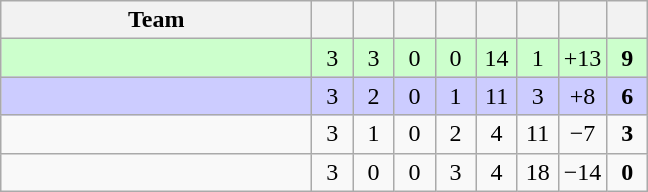<table class=wikitable style="text-align:center">
<tr>
<th width=200>Team</th>
<th width=20></th>
<th width=20></th>
<th width=20></th>
<th width=20></th>
<th width=20></th>
<th width=20></th>
<th width=20></th>
<th width=20></th>
</tr>
<tr bgcolor=#ccffcc>
<td align=left></td>
<td>3</td>
<td>3</td>
<td>0</td>
<td>0</td>
<td>14</td>
<td>1</td>
<td>+13</td>
<td><strong>9</strong></td>
</tr>
<tr bgcolor=#ccccff>
<td align=left></td>
<td>3</td>
<td>2</td>
<td>0</td>
<td>1</td>
<td>11</td>
<td>3</td>
<td>+8</td>
<td><strong>6</strong></td>
</tr>
<tr>
<td align=left></td>
<td>3</td>
<td>1</td>
<td>0</td>
<td>2</td>
<td>4</td>
<td>11</td>
<td>−7</td>
<td><strong>3</strong></td>
</tr>
<tr>
<td align=left></td>
<td>3</td>
<td>0</td>
<td>0</td>
<td>3</td>
<td>4</td>
<td>18</td>
<td>−14</td>
<td><strong>0</strong></td>
</tr>
</table>
